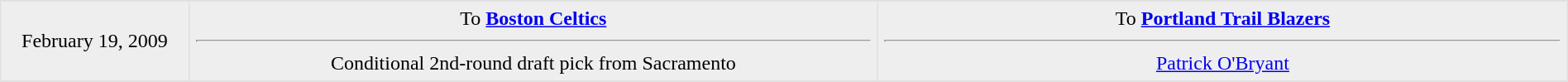<table border=1 style="border-collapse:collapse; text-align: center; width: 100%" bordercolor="#DFDFDF"  cellpadding="5">
<tr>
</tr>
<tr bgcolor="eeeeee">
<td style="width:12%">February 19, 2009 <br></td>
<td style="width:44%" valign="top">To <strong><a href='#'>Boston Celtics</a></strong><hr>Conditional 2nd-round draft pick from Sacramento</td>
<td style="width:44%" valign="top">To <strong><a href='#'>Portland Trail Blazers</a></strong><hr><a href='#'>Patrick O'Bryant</a></td>
</tr>
<tr>
</tr>
</table>
